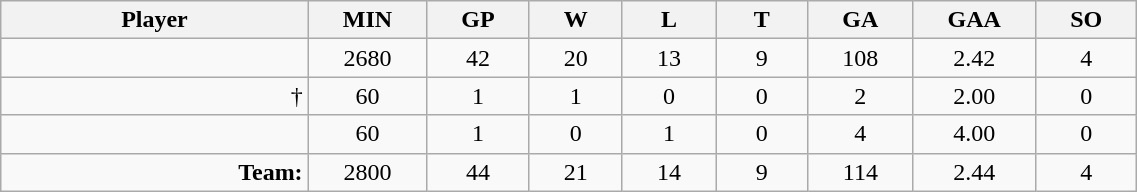<table class="wikitable sortable" width="60%">
<tr>
<th bgcolor="#DDDDFF" width="10%">Player</th>
<th width="3%" bgcolor="#DDDDFF" title="Minutes played">MIN</th>
<th width="3%" bgcolor="#DDDDFF" title="Games played in">GP</th>
<th width="3%" bgcolor="#DDDDFF" title="Wins">W</th>
<th width="3%" bgcolor="#DDDDFF"title="Losses">L</th>
<th width="3%" bgcolor="#DDDDFF" title="Ties">T</th>
<th width="3%" bgcolor="#DDDDFF" title="Goals against">GA</th>
<th width="3%" bgcolor="#DDDDFF" title="Goals against average">GAA</th>
<th width="3%" bgcolor="#DDDDFF"title="Shut-outs">SO</th>
</tr>
<tr align="center">
<td align="right"></td>
<td>2680</td>
<td>42</td>
<td>20</td>
<td>13</td>
<td>9</td>
<td>108</td>
<td>2.42</td>
<td>4</td>
</tr>
<tr align="center">
<td align="right">†</td>
<td>60</td>
<td>1</td>
<td>1</td>
<td>0</td>
<td>0</td>
<td>2</td>
<td>2.00</td>
<td>0</td>
</tr>
<tr align="center">
<td align="right"></td>
<td>60</td>
<td>1</td>
<td>0</td>
<td>1</td>
<td>0</td>
<td>4</td>
<td>4.00</td>
<td>0</td>
</tr>
<tr align="center">
<td align="right"><strong>Team:</strong></td>
<td>2800</td>
<td>44</td>
<td>21</td>
<td>14</td>
<td>9</td>
<td>114</td>
<td>2.44</td>
<td>4</td>
</tr>
</table>
